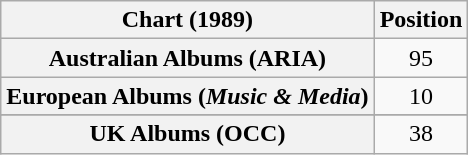<table class="wikitable sortable plainrowheaders" style="text-align:center">
<tr>
<th>Chart (1989)</th>
<th>Position</th>
</tr>
<tr>
<th scope="row">Australian Albums (ARIA)</th>
<td style="text-align:center;">95</td>
</tr>
<tr>
<th scope="row">European Albums (<em>Music & Media</em>)</th>
<td>10</td>
</tr>
<tr>
</tr>
<tr>
<th scope="row">UK Albums (OCC)</th>
<td style="text-align:center;">38</td>
</tr>
</table>
